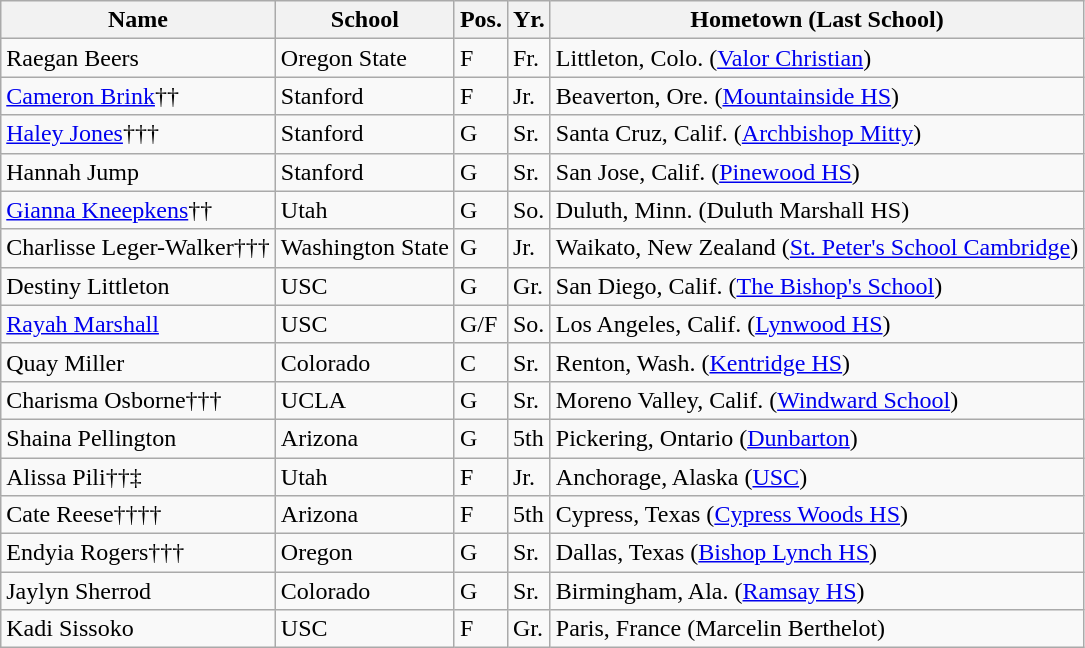<table class="wikitable">
<tr>
<th>Name</th>
<th>School</th>
<th>Pos.</th>
<th>Yr.</th>
<th>Hometown (Last School)</th>
</tr>
<tr>
<td>Raegan Beers</td>
<td>Oregon State</td>
<td>F</td>
<td>Fr.</td>
<td>Littleton, Colo. (<a href='#'>Valor Christian</a>)</td>
</tr>
<tr>
<td><a href='#'>Cameron Brink</a>††</td>
<td>Stanford</td>
<td>F</td>
<td>Jr.</td>
<td>Beaverton, Ore. (<a href='#'>Mountainside HS</a>)</td>
</tr>
<tr>
<td><a href='#'>Haley Jones</a>†††</td>
<td>Stanford</td>
<td>G</td>
<td>Sr.</td>
<td>Santa Cruz, Calif. (<a href='#'>Archbishop Mitty</a>)</td>
</tr>
<tr>
<td>Hannah Jump</td>
<td>Stanford</td>
<td>G</td>
<td>Sr.</td>
<td>San Jose, Calif. (<a href='#'>Pinewood HS</a>)</td>
</tr>
<tr>
<td><a href='#'>Gianna Kneepkens</a>††</td>
<td>Utah</td>
<td>G</td>
<td>So.</td>
<td>Duluth, Minn. (Duluth Marshall HS)</td>
</tr>
<tr>
<td>Charlisse Leger-Walker†††</td>
<td>Washington State</td>
<td>G</td>
<td>Jr.</td>
<td>Waikato, New Zealand (<a href='#'>St. Peter's School Cambridge</a>)</td>
</tr>
<tr>
<td>Destiny Littleton</td>
<td>USC</td>
<td>G</td>
<td>Gr.</td>
<td>San Diego, Calif. (<a href='#'>The Bishop's School</a>)</td>
</tr>
<tr>
<td><a href='#'>Rayah Marshall</a></td>
<td>USC</td>
<td>G/F</td>
<td>So.</td>
<td>Los Angeles, Calif. (<a href='#'>Lynwood HS</a>)</td>
</tr>
<tr>
<td>Quay Miller</td>
<td>Colorado</td>
<td>C</td>
<td>Sr.</td>
<td>Renton, Wash. (<a href='#'>Kentridge HS</a>)</td>
</tr>
<tr>
<td>Charisma Osborne†††</td>
<td>UCLA</td>
<td>G</td>
<td>Sr.</td>
<td>Moreno Valley, Calif. (<a href='#'>Windward School</a>)</td>
</tr>
<tr>
<td>Shaina Pellington</td>
<td>Arizona</td>
<td>G</td>
<td>5th</td>
<td>Pickering, Ontario (<a href='#'>Dunbarton</a>)</td>
</tr>
<tr>
<td>Alissa Pili††‡</td>
<td>Utah</td>
<td>F</td>
<td>Jr.</td>
<td>Anchorage, Alaska (<a href='#'>USC</a>)</td>
</tr>
<tr>
<td>Cate Reese††††</td>
<td>Arizona</td>
<td>F</td>
<td>5th</td>
<td>Cypress, Texas (<a href='#'>Cypress Woods HS</a>)</td>
</tr>
<tr>
<td>Endyia Rogers†††</td>
<td>Oregon</td>
<td>G</td>
<td>Sr.</td>
<td>Dallas, Texas (<a href='#'>Bishop Lynch HS</a>)</td>
</tr>
<tr>
<td>Jaylyn Sherrod</td>
<td>Colorado</td>
<td>G</td>
<td>Sr.</td>
<td>Birmingham, Ala. (<a href='#'>Ramsay HS</a>)</td>
</tr>
<tr>
<td>Kadi Sissoko</td>
<td>USC</td>
<td>F</td>
<td>Gr.</td>
<td>Paris, France (Marcelin Berthelot)</td>
</tr>
</table>
